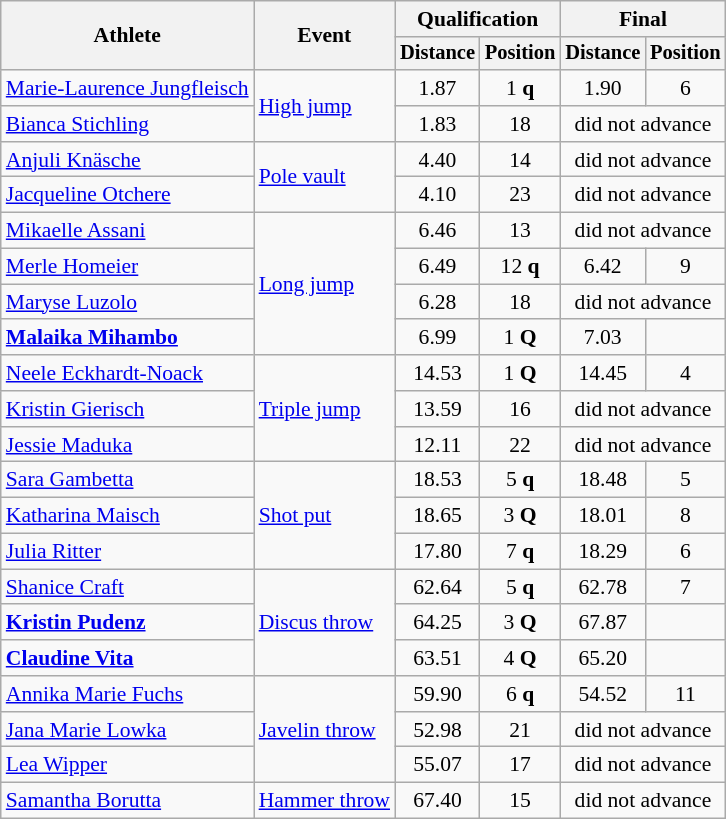<table class=wikitable style=font-size:90%>
<tr>
<th rowspan=2>Athlete</th>
<th rowspan=2>Event</th>
<th colspan=2>Qualification</th>
<th colspan=2>Final</th>
</tr>
<tr style=font-size:95%>
<th>Distance</th>
<th>Position</th>
<th>Distance</th>
<th>Position</th>
</tr>
<tr align=center>
<td align=left><a href='#'>Marie-Laurence Jungfleisch</a></td>
<td align=left rowspan=2><a href='#'>High jump</a></td>
<td>1.87</td>
<td>1 <strong>q</strong></td>
<td>1.90 </td>
<td>6</td>
</tr>
<tr align=center>
<td align=left><a href='#'>Bianca Stichling</a></td>
<td>1.83</td>
<td>18</td>
<td colspan=2>did not advance</td>
</tr>
<tr align=center>
<td align=left><a href='#'>Anjuli Knäsche</a></td>
<td align=left rowspan=2><a href='#'>Pole vault</a></td>
<td>4.40</td>
<td>14</td>
<td colspan=2>did not advance</td>
</tr>
<tr align=center>
<td align=left><a href='#'>Jacqueline Otchere</a></td>
<td>4.10</td>
<td>23</td>
<td colspan=2>did not advance</td>
</tr>
<tr align=center>
<td align=left><a href='#'>Mikaelle Assani</a></td>
<td align=left rowspan=4><a href='#'>Long jump</a></td>
<td>6.46</td>
<td>13</td>
<td colspan=2>did not advance</td>
</tr>
<tr align=center>
<td align=left><a href='#'>Merle Homeier</a></td>
<td>6.49</td>
<td>12 <strong>q</strong></td>
<td>6.42</td>
<td>9</td>
</tr>
<tr align=center>
<td align=left><a href='#'>Maryse Luzolo</a></td>
<td>6.28</td>
<td>18</td>
<td colspan=2>did not advance</td>
</tr>
<tr align=center>
<td align=left><strong><a href='#'>Malaika Mihambo</a></strong></td>
<td>6.99</td>
<td>1 <strong>Q</strong></td>
<td>7.03</td>
<td></td>
</tr>
<tr align=center>
<td align=left><a href='#'>Neele Eckhardt-Noack</a></td>
<td align=left rowspan=3><a href='#'>Triple jump</a></td>
<td>14.53 </td>
<td>1 <strong>Q</strong></td>
<td>14.45</td>
<td>4</td>
</tr>
<tr align=center>
<td align=left><a href='#'>Kristin Gierisch</a></td>
<td>13.59</td>
<td>16</td>
<td colspan=4>did not advance</td>
</tr>
<tr align=center>
<td align=left><a href='#'>Jessie Maduka</a></td>
<td>12.11</td>
<td>22</td>
<td colspan=4>did not advance</td>
</tr>
<tr align=center>
<td align=left><a href='#'>Sara Gambetta</a></td>
<td align=left rowspan=3><a href='#'>Shot put</a></td>
<td>18.53</td>
<td>5 <strong>q</strong></td>
<td>18.48</td>
<td>5</td>
</tr>
<tr align=center>
<td align=left><a href='#'>Katharina Maisch</a></td>
<td>18.65</td>
<td>3 <strong>Q</strong></td>
<td>18.01</td>
<td>8</td>
</tr>
<tr align=center>
<td align=left><a href='#'>Julia Ritter</a></td>
<td>17.80</td>
<td>7 <strong>q</strong></td>
<td>18.29</td>
<td>6</td>
</tr>
<tr align=center>
<td align=left><a href='#'>Shanice Craft</a></td>
<td align=left rowspan=3><a href='#'>Discus throw</a></td>
<td>62.64</td>
<td>5 <strong>q</strong></td>
<td>62.78</td>
<td>7</td>
</tr>
<tr align=center>
<td align=left><strong><a href='#'>Kristin Pudenz</a></strong></td>
<td>64.25</td>
<td>3 <strong>Q</strong></td>
<td>67.87 </td>
<td></td>
</tr>
<tr align=center>
<td align=left><strong><a href='#'>Claudine Vita</a></strong></td>
<td>63.51</td>
<td>4 <strong>Q</strong></td>
<td>65.20 </td>
<td></td>
</tr>
<tr align=center>
<td align=left><a href='#'>Annika Marie Fuchs</a></td>
<td align=left rowspan=3><a href='#'>Javelin throw</a></td>
<td>59.90</td>
<td>6 <strong>q</strong></td>
<td>54.52</td>
<td>11</td>
</tr>
<tr align=center>
<td align=left><a href='#'>Jana Marie Lowka</a></td>
<td>52.98</td>
<td>21</td>
<td colspan=2>did not advance</td>
</tr>
<tr align=center>
<td align=left><a href='#'>Lea Wipper</a></td>
<td>55.07</td>
<td>17</td>
<td colspan=2>did not advance</td>
</tr>
<tr align=center>
<td align=left><a href='#'>Samantha Borutta</a></td>
<td align=left><a href='#'>Hammer throw</a></td>
<td>67.40</td>
<td>15</td>
<td colspan=2>did not advance</td>
</tr>
</table>
